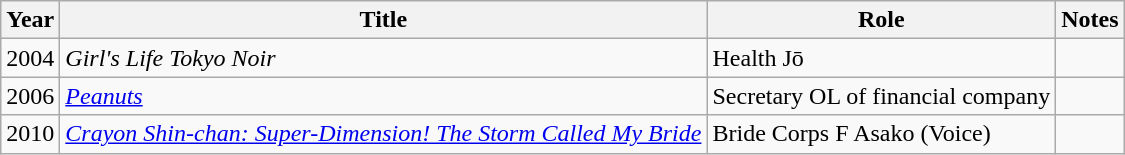<table class="wikitable">
<tr>
<th>Year</th>
<th>Title</th>
<th>Role</th>
<th>Notes</th>
</tr>
<tr>
<td>2004</td>
<td><em>Girl's Life Tokyo Noir</em></td>
<td>Health Jō</td>
<td></td>
</tr>
<tr>
<td>2006</td>
<td><em><a href='#'>Peanuts</a></em></td>
<td>Secretary OL of financial company</td>
<td></td>
</tr>
<tr>
<td>2010</td>
<td><em><a href='#'>Crayon Shin-chan: Super-Dimension! The Storm Called My Bride</a></em></td>
<td>Bride Corps F Asako (Voice)</td>
<td></td>
</tr>
</table>
